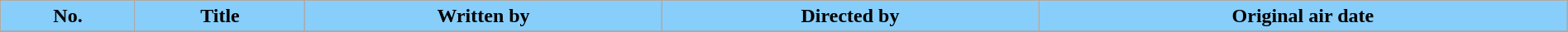<table class="wikitable plainrowheaders" style="width: 100%; margin-right: 0;">
<tr>
<th style="background:#87cefa; color:#000;">No.</th>
<th style="background:#87cefa; color:#000;">Title</th>
<th style="background:#87cefa; color:#000;">Written by</th>
<th style="background:#87cefa; color:#000;">Directed by</th>
<th style="background:#87cefa; color:#000;">Original air date</th>
</tr>
<tr>
</tr>
</table>
